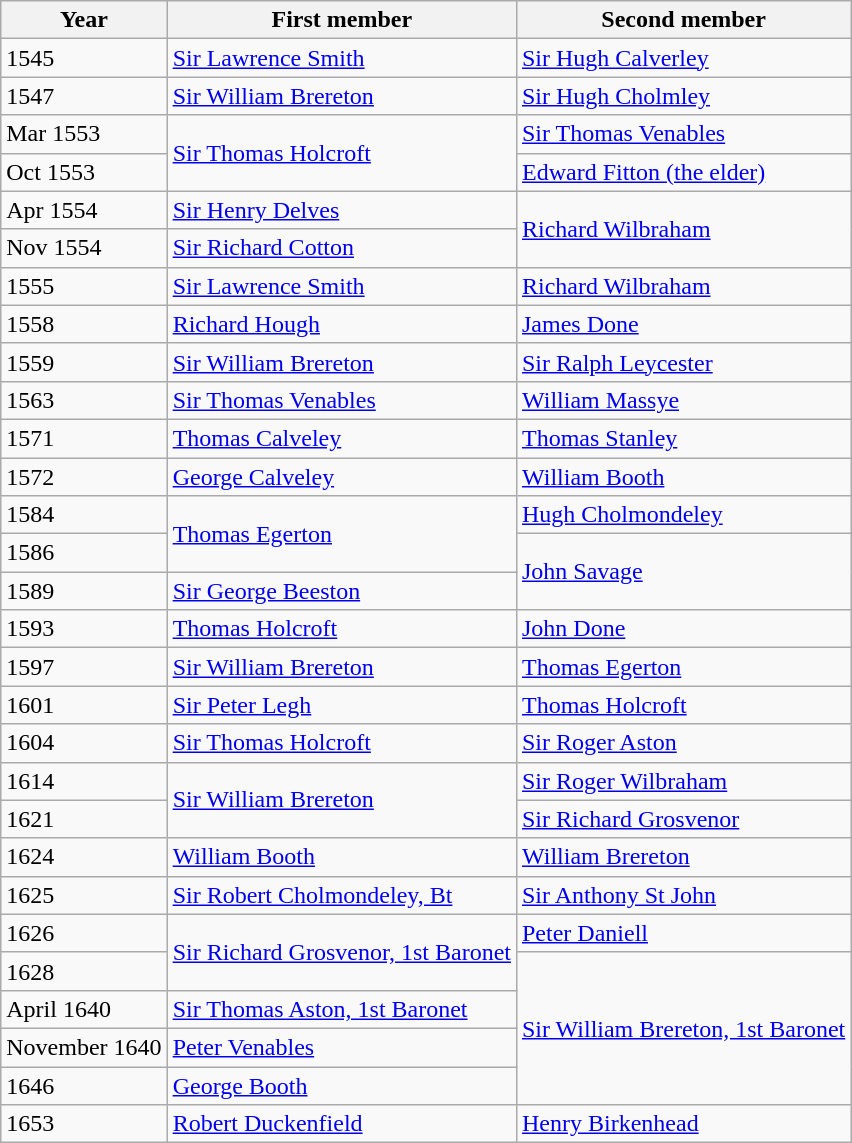<table class="wikitable">
<tr>
<th>Year</th>
<th>First member</th>
<th>Second member</th>
</tr>
<tr>
<td>1545</td>
<td><a href='#'>Sir Lawrence Smith</a></td>
<td><a href='#'>Sir Hugh Calverley</a></td>
</tr>
<tr>
<td>1547</td>
<td><a href='#'>Sir William Brereton</a></td>
<td><a href='#'>Sir Hugh Cholmley</a></td>
</tr>
<tr>
<td>Mar 1553</td>
<td rowspan="2"><a href='#'>Sir Thomas Holcroft</a></td>
<td><a href='#'>Sir Thomas Venables</a></td>
</tr>
<tr>
<td>Oct 1553</td>
<td><a href='#'>Edward Fitton (the elder)</a></td>
</tr>
<tr>
<td>Apr 1554</td>
<td><a href='#'>Sir Henry Delves</a></td>
<td rowspan="2"><a href='#'>Richard Wilbraham</a></td>
</tr>
<tr>
<td>Nov 1554</td>
<td><a href='#'>Sir Richard Cotton</a></td>
</tr>
<tr>
<td>1555</td>
<td><a href='#'>Sir Lawrence Smith</a></td>
<td><a href='#'>Richard Wilbraham</a></td>
</tr>
<tr>
<td>1558</td>
<td><a href='#'>Richard Hough</a></td>
<td><a href='#'>James Done</a></td>
</tr>
<tr>
<td>1559</td>
<td><a href='#'>Sir William Brereton</a></td>
<td><a href='#'>Sir Ralph Leycester</a></td>
</tr>
<tr>
<td>1563</td>
<td><a href='#'>Sir Thomas Venables</a></td>
<td><a href='#'>William Massye</a></td>
</tr>
<tr>
<td>1571</td>
<td><a href='#'>Thomas Calveley</a></td>
<td><a href='#'>Thomas Stanley</a></td>
</tr>
<tr>
<td>1572</td>
<td><a href='#'>George Calveley</a></td>
<td><a href='#'>William Booth</a></td>
</tr>
<tr>
<td>1584</td>
<td rowspan="2"><a href='#'>Thomas Egerton</a></td>
<td><a href='#'>Hugh Cholmondeley</a></td>
</tr>
<tr>
<td>1586</td>
<td rowspan="2"><a href='#'>John Savage</a></td>
</tr>
<tr>
<td>1589</td>
<td><a href='#'>Sir George Beeston</a></td>
</tr>
<tr>
<td>1593</td>
<td><a href='#'>Thomas Holcroft</a></td>
<td><a href='#'>John Done</a></td>
</tr>
<tr>
<td>1597</td>
<td><a href='#'>Sir William Brereton</a></td>
<td><a href='#'>Thomas Egerton</a></td>
</tr>
<tr>
<td>1601</td>
<td><a href='#'>Sir Peter Legh</a></td>
<td><a href='#'>Thomas Holcroft</a></td>
</tr>
<tr>
<td>1604</td>
<td><a href='#'>Sir Thomas Holcroft</a></td>
<td><a href='#'>Sir Roger Aston</a></td>
</tr>
<tr>
<td>1614</td>
<td rowspan="2"><a href='#'>Sir William Brereton</a></td>
<td><a href='#'>Sir Roger Wilbraham</a></td>
</tr>
<tr>
<td>1621</td>
<td><a href='#'>Sir Richard Grosvenor</a></td>
</tr>
<tr>
<td>1624</td>
<td><a href='#'>William Booth</a></td>
<td><a href='#'>William Brereton</a></td>
</tr>
<tr>
<td>1625</td>
<td><a href='#'>Sir Robert Cholmondeley, Bt</a></td>
<td><a href='#'>Sir Anthony St John</a></td>
</tr>
<tr>
<td>1626</td>
<td rowspan="2"><a href='#'>Sir Richard Grosvenor, 1st Baronet</a></td>
<td><a href='#'>Peter Daniell</a></td>
</tr>
<tr>
<td>1628</td>
<td rowspan="4"><a href='#'>Sir William Brereton, 1st Baronet</a></td>
</tr>
<tr>
<td>April 1640</td>
<td><a href='#'>Sir Thomas Aston, 1st Baronet</a></td>
</tr>
<tr>
<td>November 1640</td>
<td><a href='#'>Peter Venables</a></td>
</tr>
<tr>
<td>1646</td>
<td><a href='#'>George Booth</a></td>
</tr>
<tr>
<td>1653</td>
<td><a href='#'>Robert Duckenfield</a></td>
<td><a href='#'>Henry Birkenhead</a></td>
</tr>
</table>
